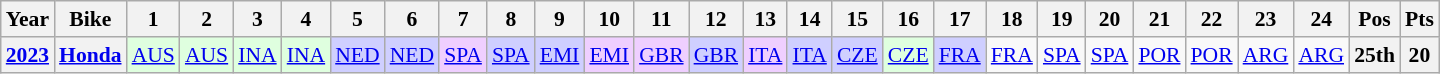<table class="wikitable" style="text-align:center; font-size:90%">
<tr>
<th>Year</th>
<th>Bike</th>
<th>1</th>
<th>2</th>
<th>3</th>
<th>4</th>
<th>5</th>
<th>6</th>
<th>7</th>
<th>8</th>
<th>9</th>
<th>10</th>
<th>11</th>
<th>12</th>
<th>13</th>
<th>14</th>
<th>15</th>
<th>16</th>
<th>17</th>
<th>18</th>
<th>19</th>
<th>20</th>
<th>21</th>
<th>22</th>
<th>23</th>
<th>24</th>
<th>Pos</th>
<th>Pts</th>
</tr>
<tr>
<th><a href='#'>2023</a></th>
<th><a href='#'>Honda</a></th>
<td style="background:#dfffdf;"><a href='#'>AUS</a><br></td>
<td style="background:#dfffdf;"><a href='#'>AUS</a><br></td>
<td style="background:#dfffdf;"><a href='#'>INA</a><br></td>
<td style="background:#dfffdf;"><a href='#'>INA</a><br></td>
<td style="background:#cfcfff;"><a href='#'>NED</a><br></td>
<td style="background:#cfcfff;"><a href='#'>NED</a><br></td>
<td style="background:#efcfff;"><a href='#'>SPA</a><br></td>
<td style="background:#cfcfff;"><a href='#'>SPA</a><br></td>
<td style="background:#cfcfff;"><a href='#'>EMI</a><br></td>
<td style="background:#efcfff;"><a href='#'>EMI</a><br></td>
<td style="background:#efcfff;"><a href='#'>GBR</a><br></td>
<td style="background:#cfcfff;"><a href='#'>GBR</a><br></td>
<td style="background:#efcfff;"><a href='#'>ITA</a><br></td>
<td style="background:#cfcfff;"><a href='#'>ITA</a><br></td>
<td style="background:#cfcfff;"><a href='#'>CZE</a><br></td>
<td style="background:#dfffdf;"><a href='#'>CZE</a><br></td>
<td style="background:#cfcfff;"><a href='#'>FRA</a><br></td>
<td style="background:#;"><a href='#'>FRA</a><br></td>
<td style="background:#;"><a href='#'>SPA</a></td>
<td style="background:#;"><a href='#'>SPA</a></td>
<td style="background:#;"><a href='#'>POR</a></td>
<td style="background:#;"><a href='#'>POR</a></td>
<td style="background:#;"><a href='#'>ARG</a></td>
<td style="background:#;"><a href='#'>ARG</a></td>
<th>25th</th>
<th>20</th>
</tr>
</table>
